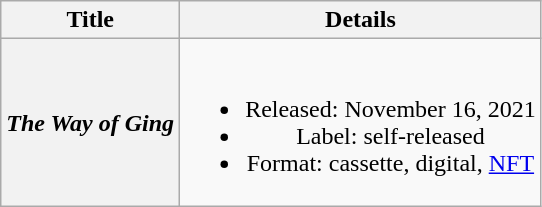<table class="wikitable plainrowheaders" style="text-align:center;">
<tr>
<th scope="col">Title</th>
<th scope="col">Details</th>
</tr>
<tr>
<th scope="row"><em>The Way of Ging</em></th>
<td><br><ul><li>Released: November 16, 2021</li><li>Label: self-released</li><li>Format: cassette, digital, <a href='#'>NFT</a></li></ul></td>
</tr>
</table>
